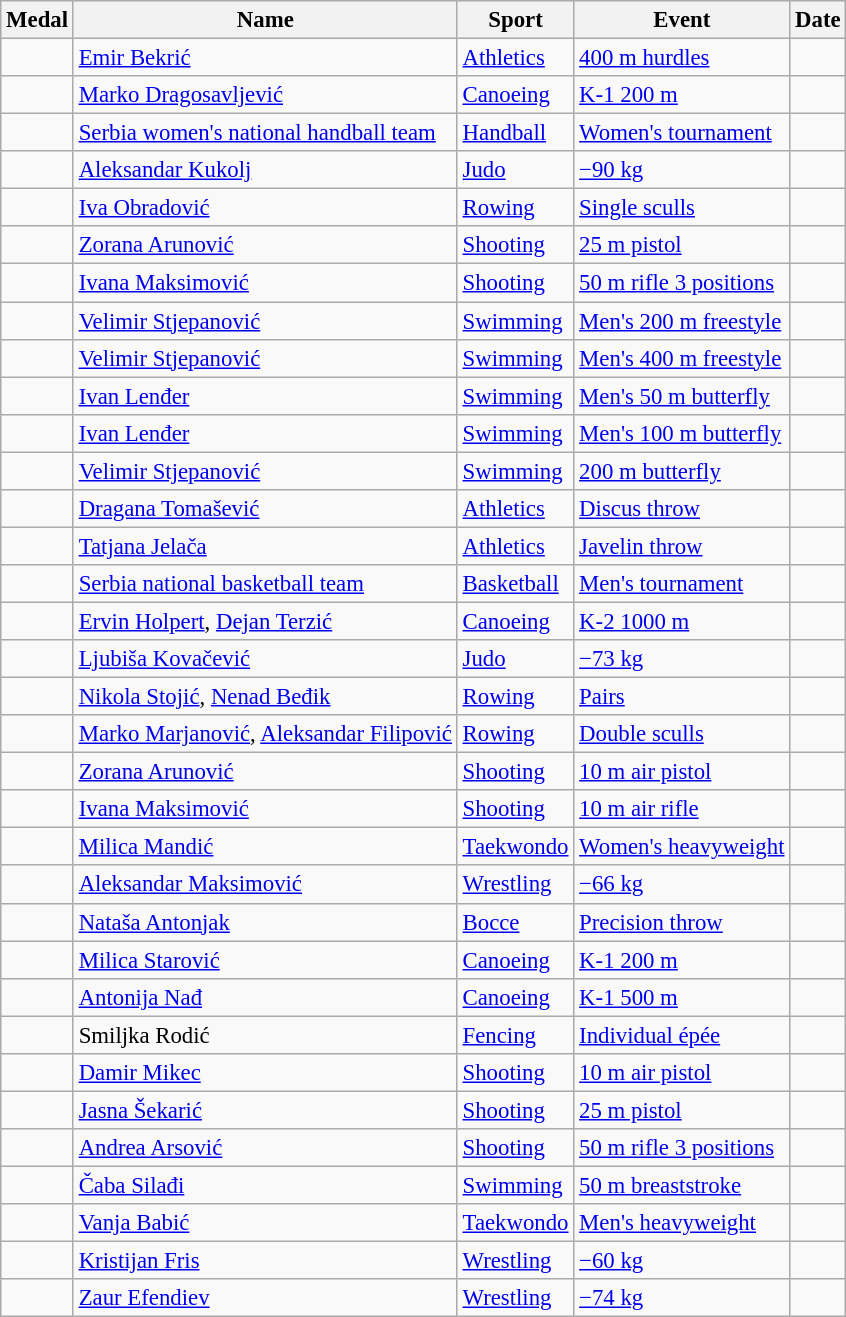<table class="wikitable sortable" style="font-size: 95%;">
<tr>
<th>Medal</th>
<th>Name</th>
<th>Sport</th>
<th>Event</th>
<th>Date</th>
</tr>
<tr>
<td></td>
<td><a href='#'>Emir Bekrić</a></td>
<td><a href='#'>Athletics</a></td>
<td><a href='#'>400 m hurdles</a></td>
<td></td>
</tr>
<tr>
<td></td>
<td><a href='#'>Marko Dragosavljević</a></td>
<td><a href='#'>Canoeing</a></td>
<td><a href='#'>K-1 200 m</a></td>
<td></td>
</tr>
<tr>
<td></td>
<td><a href='#'>Serbia women's national handball team</a><br></td>
<td><a href='#'>Handball</a></td>
<td><a href='#'>Women's tournament</a></td>
<td></td>
</tr>
<tr>
<td></td>
<td><a href='#'>Aleksandar Kukolj</a></td>
<td><a href='#'>Judo</a></td>
<td><a href='#'>−90 kg</a></td>
<td></td>
</tr>
<tr>
<td></td>
<td><a href='#'>Iva Obradović</a></td>
<td><a href='#'>Rowing</a></td>
<td><a href='#'>Single sculls</a></td>
<td></td>
</tr>
<tr>
<td></td>
<td><a href='#'>Zorana Arunović</a></td>
<td><a href='#'>Shooting</a></td>
<td><a href='#'>25 m pistol</a></td>
<td></td>
</tr>
<tr>
<td></td>
<td><a href='#'>Ivana Maksimović</a></td>
<td><a href='#'>Shooting</a></td>
<td><a href='#'>50 m rifle 3 positions</a></td>
<td></td>
</tr>
<tr>
<td></td>
<td><a href='#'>Velimir Stjepanović</a></td>
<td><a href='#'>Swimming</a></td>
<td><a href='#'>Men's 200 m freestyle</a></td>
<td></td>
</tr>
<tr>
<td></td>
<td><a href='#'>Velimir Stjepanović</a></td>
<td><a href='#'>Swimming</a></td>
<td><a href='#'>Men's 400 m freestyle</a></td>
<td></td>
</tr>
<tr>
<td></td>
<td><a href='#'>Ivan Lenđer</a></td>
<td><a href='#'>Swimming</a></td>
<td><a href='#'>Men's 50 m butterfly</a></td>
<td></td>
</tr>
<tr>
<td></td>
<td><a href='#'>Ivan Lenđer</a></td>
<td><a href='#'>Swimming</a></td>
<td><a href='#'>Men's 100 m butterfly</a></td>
<td></td>
</tr>
<tr>
<td></td>
<td><a href='#'>Velimir Stjepanović</a></td>
<td><a href='#'>Swimming</a></td>
<td><a href='#'>200 m butterfly</a></td>
<td></td>
</tr>
<tr>
<td></td>
<td><a href='#'>Dragana Tomašević</a></td>
<td><a href='#'>Athletics</a></td>
<td><a href='#'>Discus throw</a></td>
<td></td>
</tr>
<tr>
<td></td>
<td><a href='#'>Tatjana Jelača</a></td>
<td><a href='#'>Athletics</a></td>
<td><a href='#'>Javelin throw</a></td>
<td></td>
</tr>
<tr>
<td></td>
<td><a href='#'>Serbia national basketball team</a><br></td>
<td><a href='#'>Basketball</a></td>
<td><a href='#'>Men's tournament</a></td>
<td></td>
</tr>
<tr>
<td></td>
<td><a href='#'>Ervin Holpert</a>, <a href='#'>Dejan Terzić</a></td>
<td><a href='#'>Canoeing</a></td>
<td><a href='#'>K-2 1000 m</a></td>
<td></td>
</tr>
<tr>
<td></td>
<td><a href='#'>Ljubiša Kovačević</a></td>
<td><a href='#'>Judo</a></td>
<td><a href='#'>−73 kg</a></td>
<td></td>
</tr>
<tr>
<td></td>
<td><a href='#'>Nikola Stojić</a>, <a href='#'>Nenad Beđik</a></td>
<td><a href='#'>Rowing</a></td>
<td><a href='#'>Pairs</a></td>
<td></td>
</tr>
<tr>
<td></td>
<td><a href='#'>Marko Marjanović</a>, <a href='#'>Aleksandar Filipović</a></td>
<td><a href='#'>Rowing</a></td>
<td><a href='#'>Double sculls</a></td>
<td></td>
</tr>
<tr>
<td></td>
<td><a href='#'>Zorana Arunović</a></td>
<td><a href='#'>Shooting</a></td>
<td><a href='#'>10 m air pistol</a></td>
<td></td>
</tr>
<tr>
<td></td>
<td><a href='#'>Ivana Maksimović</a></td>
<td><a href='#'>Shooting</a></td>
<td><a href='#'>10 m air rifle</a></td>
<td></td>
</tr>
<tr>
<td></td>
<td><a href='#'>Milica Mandić</a></td>
<td><a href='#'>Taekwondo</a></td>
<td><a href='#'>Women's heavyweight</a></td>
<td></td>
</tr>
<tr>
<td></td>
<td><a href='#'>Aleksandar Maksimović</a></td>
<td><a href='#'>Wrestling</a></td>
<td><a href='#'>−66 kg</a></td>
<td></td>
</tr>
<tr>
<td></td>
<td><a href='#'>Nataša Antonjak</a></td>
<td><a href='#'>Bocce</a></td>
<td><a href='#'>Precision throw</a></td>
<td></td>
</tr>
<tr>
<td></td>
<td><a href='#'>Milica Starović</a></td>
<td><a href='#'>Canoeing</a></td>
<td><a href='#'>K-1 200 m</a></td>
<td></td>
</tr>
<tr>
<td></td>
<td><a href='#'>Antonija Nađ</a></td>
<td><a href='#'>Canoeing</a></td>
<td><a href='#'>K-1 500 m</a></td>
<td></td>
</tr>
<tr>
<td></td>
<td>Smiljka Rodić</td>
<td><a href='#'>Fencing</a></td>
<td><a href='#'>Individual épée</a></td>
<td></td>
</tr>
<tr>
<td></td>
<td><a href='#'>Damir Mikec</a></td>
<td><a href='#'>Shooting</a></td>
<td><a href='#'>10 m air pistol</a></td>
<td></td>
</tr>
<tr>
<td></td>
<td><a href='#'>Jasna Šekarić</a></td>
<td><a href='#'>Shooting</a></td>
<td><a href='#'>25 m pistol</a></td>
<td></td>
</tr>
<tr>
<td></td>
<td><a href='#'>Andrea Arsović</a></td>
<td><a href='#'>Shooting</a></td>
<td><a href='#'>50 m rifle 3 positions</a></td>
<td></td>
</tr>
<tr>
<td></td>
<td><a href='#'>Čaba Silađi</a></td>
<td><a href='#'>Swimming</a></td>
<td><a href='#'>50 m breaststroke</a></td>
<td></td>
</tr>
<tr>
<td></td>
<td><a href='#'>Vanja Babić</a></td>
<td><a href='#'>Taekwondo</a></td>
<td><a href='#'>Men's heavyweight</a></td>
<td></td>
</tr>
<tr>
<td></td>
<td><a href='#'>Kristijan Fris</a></td>
<td><a href='#'>Wrestling</a></td>
<td><a href='#'>−60 kg</a></td>
<td></td>
</tr>
<tr>
<td></td>
<td><a href='#'>Zaur Efendiev</a></td>
<td><a href='#'>Wrestling</a></td>
<td><a href='#'>−74 kg</a></td>
<td></td>
</tr>
</table>
